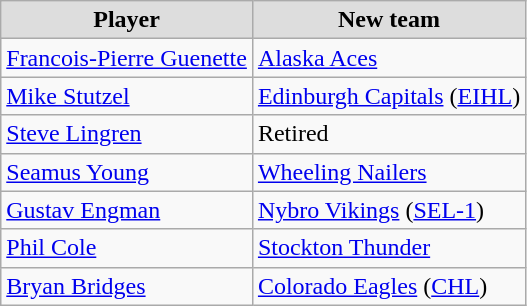<table class="wikitable">
<tr align="center"  bgcolor="#dddddd">
<td><strong>Player</strong></td>
<td><strong>New team</strong></td>
</tr>
<tr>
<td><a href='#'>Francois-Pierre Guenette</a></td>
<td><a href='#'>Alaska Aces</a></td>
</tr>
<tr>
<td><a href='#'>Mike Stutzel</a></td>
<td><a href='#'>Edinburgh Capitals</a> (<a href='#'>EIHL</a>)</td>
</tr>
<tr>
<td><a href='#'>Steve Lingren</a></td>
<td>Retired</td>
</tr>
<tr>
<td><a href='#'>Seamus Young</a></td>
<td><a href='#'>Wheeling Nailers</a></td>
</tr>
<tr>
<td><a href='#'>Gustav Engman</a></td>
<td><a href='#'>Nybro Vikings</a> (<a href='#'>SEL-1</a>)</td>
</tr>
<tr>
<td><a href='#'>Phil Cole</a></td>
<td><a href='#'>Stockton Thunder</a></td>
</tr>
<tr>
<td><a href='#'>Bryan Bridges</a></td>
<td><a href='#'>Colorado Eagles</a> (<a href='#'>CHL</a>)</td>
</tr>
</table>
